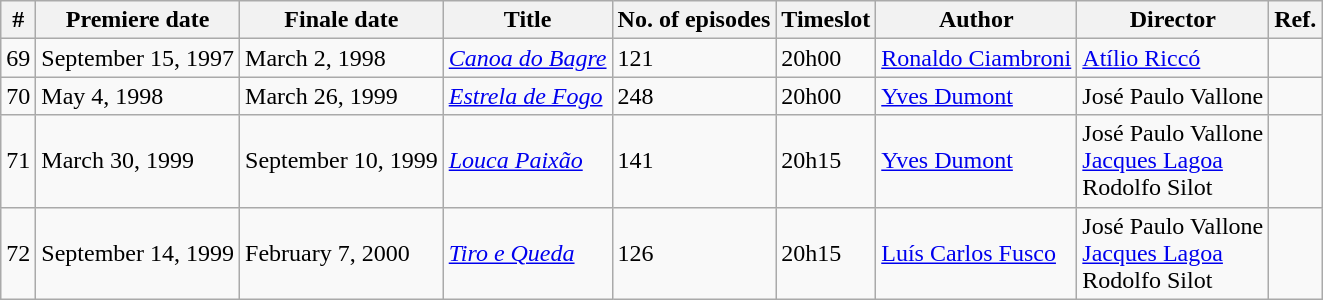<table class = "wikitable sortable">
<tr>
<th>#</th>
<th>Premiere date</th>
<th>Finale date</th>
<th>Title</th>
<th>No. of episodes</th>
<th>Timeslot</th>
<th>Author</th>
<th>Director</th>
<th>Ref.</th>
</tr>
<tr>
<td>69</td>
<td>September 15, 1997</td>
<td>March 2, 1998</td>
<td><em><a href='#'>Canoa do Bagre</a></em></td>
<td>121</td>
<td>20h00</td>
<td><a href='#'>Ronaldo Ciambroni</a></td>
<td><a href='#'>Atílio Riccó</a></td>
<td></td>
</tr>
<tr>
<td>70</td>
<td>May 4, 1998</td>
<td>March 26, 1999</td>
<td><em><a href='#'>Estrela de Fogo</a></em></td>
<td>248</td>
<td>20h00</td>
<td><a href='#'>Yves Dumont</a></td>
<td>José Paulo Vallone</td>
<td></td>
</tr>
<tr>
<td>71</td>
<td>March 30, 1999</td>
<td>September 10, 1999</td>
<td><em><a href='#'>Louca Paixão</a></em></td>
<td>141</td>
<td>20h15</td>
<td><a href='#'>Yves Dumont</a></td>
<td>José Paulo Vallone<br><a href='#'>Jacques Lagoa</a><br>Rodolfo Silot</td>
<td></td>
</tr>
<tr>
<td>72</td>
<td>September 14, 1999</td>
<td>February 7, 2000</td>
<td><em><a href='#'>Tiro e Queda</a></em></td>
<td>126</td>
<td>20h15</td>
<td><a href='#'>Luís Carlos Fusco</a></td>
<td>José Paulo Vallone<br><a href='#'>Jacques Lagoa</a><br>Rodolfo Silot</td>
<td></td>
</tr>
</table>
